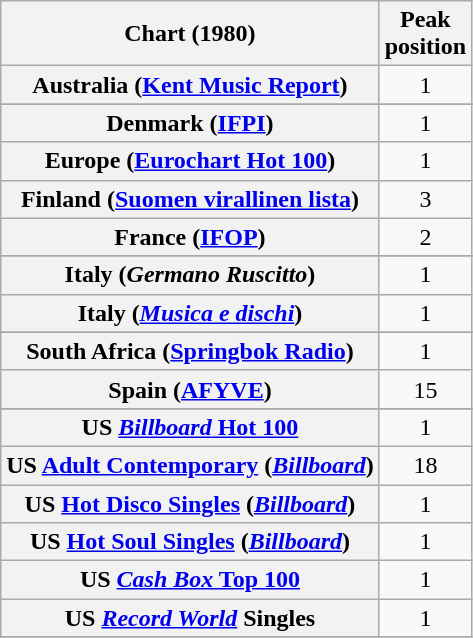<table class="wikitable sortable plainrowheaders" style="text-align:center">
<tr>
<th>Chart (1980)</th>
<th>Peak<br>position</th>
</tr>
<tr>
<th scope="row">Australia (<a href='#'>Kent Music Report</a>)</th>
<td>1</td>
</tr>
<tr>
</tr>
<tr>
</tr>
<tr>
</tr>
<tr>
</tr>
<tr>
<th scope="row">Denmark (<a href='#'>IFPI</a>)</th>
<td>1</td>
</tr>
<tr>
<th scope="row">Europe (<a href='#'>Eurochart Hot 100</a>)</th>
<td>1</td>
</tr>
<tr>
<th scope="row">Finland (<a href='#'>Suomen virallinen lista</a>)</th>
<td>3</td>
</tr>
<tr>
<th scope="row">France (<a href='#'>IFOP</a>)</th>
<td>2</td>
</tr>
<tr>
</tr>
<tr>
<th scope="row">Italy (<em>Germano Ruscitto</em>)</th>
<td>1</td>
</tr>
<tr>
<th scope=row>Italy (<em><a href='#'>Musica e dischi</a></em>)</th>
<td>1</td>
</tr>
<tr>
</tr>
<tr>
</tr>
<tr>
</tr>
<tr>
</tr>
<tr>
<th scope="row">South Africa (<a href='#'>Springbok Radio</a>)</th>
<td>1</td>
</tr>
<tr>
<th scope="row">Spain (<a href='#'>AFYVE</a>)</th>
<td>15</td>
</tr>
<tr>
</tr>
<tr>
</tr>
<tr>
</tr>
<tr>
<th scope="row">US <a href='#'><em>Billboard</em> Hot 100</a></th>
<td>1</td>
</tr>
<tr>
<th scope="row">US <a href='#'>Adult Contemporary</a> (<a href='#'><em>Billboard</em></a>)</th>
<td>18</td>
</tr>
<tr>
<th scope="row">US <a href='#'>Hot Disco Singles</a> (<a href='#'><em>Billboard</em></a>)</th>
<td>1</td>
</tr>
<tr>
<th scope="row">US <a href='#'>Hot Soul Singles</a> (<a href='#'><em>Billboard</em></a>)</th>
<td>1</td>
</tr>
<tr>
<th scope="row">US <a href='#'><em>Cash Box</em> Top 100</a></th>
<td align="center">1</td>
</tr>
<tr>
<th scope="row">US <em><a href='#'>Record World</a></em> Singles</th>
<td>1</td>
</tr>
<tr>
</tr>
</table>
